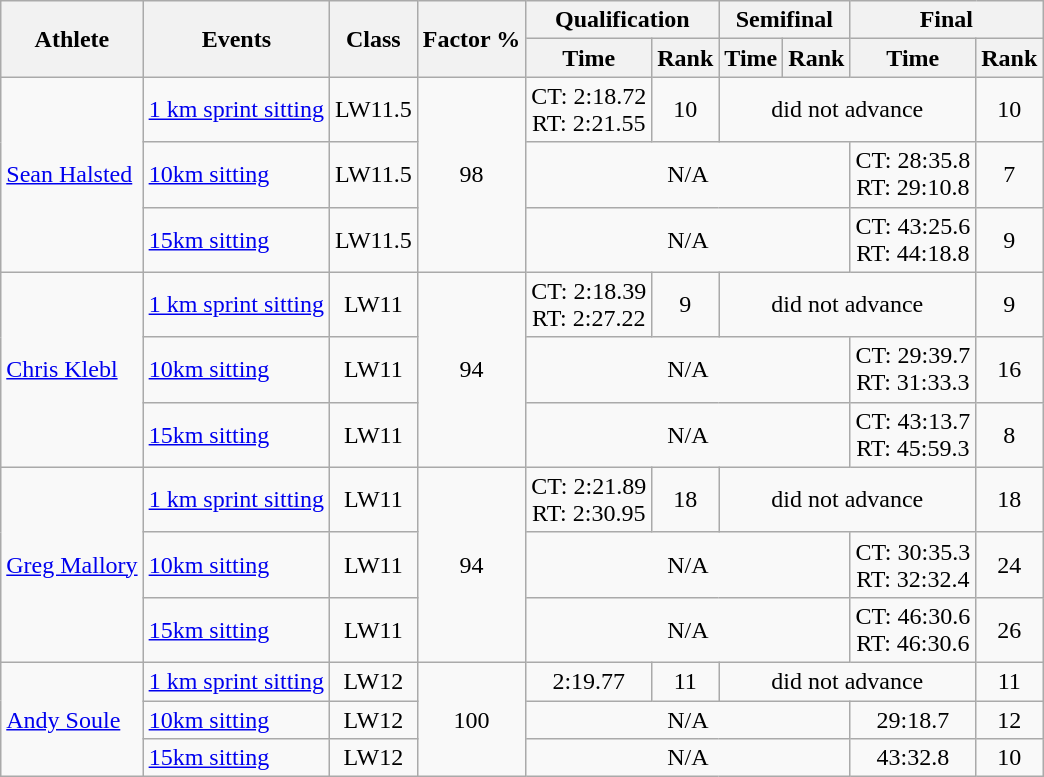<table class="wikitable" style="font-size:100%">
<tr>
<th rowspan="2">Athlete</th>
<th rowspan="2">Events</th>
<th rowspan="2">Class</th>
<th rowspan="2">Factor %</th>
<th colspan="2">Qualification</th>
<th colspan="2">Semifinal</th>
<th colspan="2">Final</th>
</tr>
<tr>
<th>Time</th>
<th>Rank</th>
<th>Time</th>
<th>Rank</th>
<th>Time</th>
<th>Rank</th>
</tr>
<tr>
<td rowspan="3"><a href='#'>Sean Halsted</a></td>
<td><a href='#'>1 km sprint sitting</a></td>
<td align="center">LW11.5</td>
<td align="center" rowspan="3">98</td>
<td align="center">CT: 2:18.72<br>RT: 2:21.55</td>
<td align="center">10</td>
<td align="center" colspan="3">did not advance</td>
<td align="center">10</td>
</tr>
<tr>
<td><a href='#'>10km sitting</a></td>
<td align="center">LW11.5</td>
<td align="center" colspan="4">N/A</td>
<td align="center">CT: 28:35.8<br>RT: 29:10.8</td>
<td align="center">7</td>
</tr>
<tr>
<td><a href='#'>15km sitting</a></td>
<td align="center">LW11.5</td>
<td align="center" colspan="4">N/A</td>
<td align="center">CT: 43:25.6<br>RT: 44:18.8</td>
<td align="center">9</td>
</tr>
<tr>
<td rowspan="3"><a href='#'>Chris Klebl</a></td>
<td><a href='#'>1 km sprint sitting</a></td>
<td align="center">LW11</td>
<td align="center" rowspan="3">94</td>
<td align="center">CT: 2:18.39<br>RT: 2:27.22</td>
<td align="center">9</td>
<td align="center" colspan="3">did not advance</td>
<td align="center">9</td>
</tr>
<tr>
<td><a href='#'>10km sitting</a></td>
<td align="center">LW11</td>
<td align="center" colspan="4">N/A</td>
<td align="center">CT: 29:39.7<br>RT: 31:33.3</td>
<td align="center">16</td>
</tr>
<tr>
<td><a href='#'>15km sitting</a></td>
<td align="center">LW11</td>
<td align="center" colspan="4">N/A</td>
<td align="center">CT: 43:13.7<br>RT: 45:59.3</td>
<td align="center">8</td>
</tr>
<tr>
<td rowspan="3"><a href='#'>Greg Mallory</a></td>
<td><a href='#'>1 km sprint sitting</a></td>
<td align="center">LW11</td>
<td align="center" rowspan="3">94</td>
<td align="center">CT: 2:21.89<br>RT: 2:30.95</td>
<td align="center">18</td>
<td align="center" colspan="3">did not advance</td>
<td align="center">18</td>
</tr>
<tr>
<td><a href='#'>10km sitting</a></td>
<td align="center">LW11</td>
<td align="center" colspan="4">N/A</td>
<td align="center">CT: 30:35.3<br>RT: 32:32.4</td>
<td align="center">24</td>
</tr>
<tr>
<td><a href='#'>15km sitting</a></td>
<td align="center">LW11</td>
<td align="center" colspan="4">N/A</td>
<td align="center">CT: 46:30.6<br>RT: 46:30.6</td>
<td align="center">26</td>
</tr>
<tr>
<td rowspan="3"><a href='#'>Andy Soule</a></td>
<td><a href='#'>1 km sprint sitting</a></td>
<td align="center">LW12</td>
<td align="center" rowspan="3">100</td>
<td align="center">2:19.77</td>
<td align="center">11</td>
<td align="center" colspan="3">did not advance</td>
<td align="center">11</td>
</tr>
<tr>
<td><a href='#'>10km sitting</a></td>
<td align="center">LW12</td>
<td align="center" colspan="4">N/A</td>
<td align="center">29:18.7</td>
<td align="center">12</td>
</tr>
<tr>
<td><a href='#'>15km sitting</a></td>
<td align="center">LW12</td>
<td align="center" colspan="4">N/A</td>
<td align="center">43:32.8</td>
<td align="center">10</td>
</tr>
</table>
